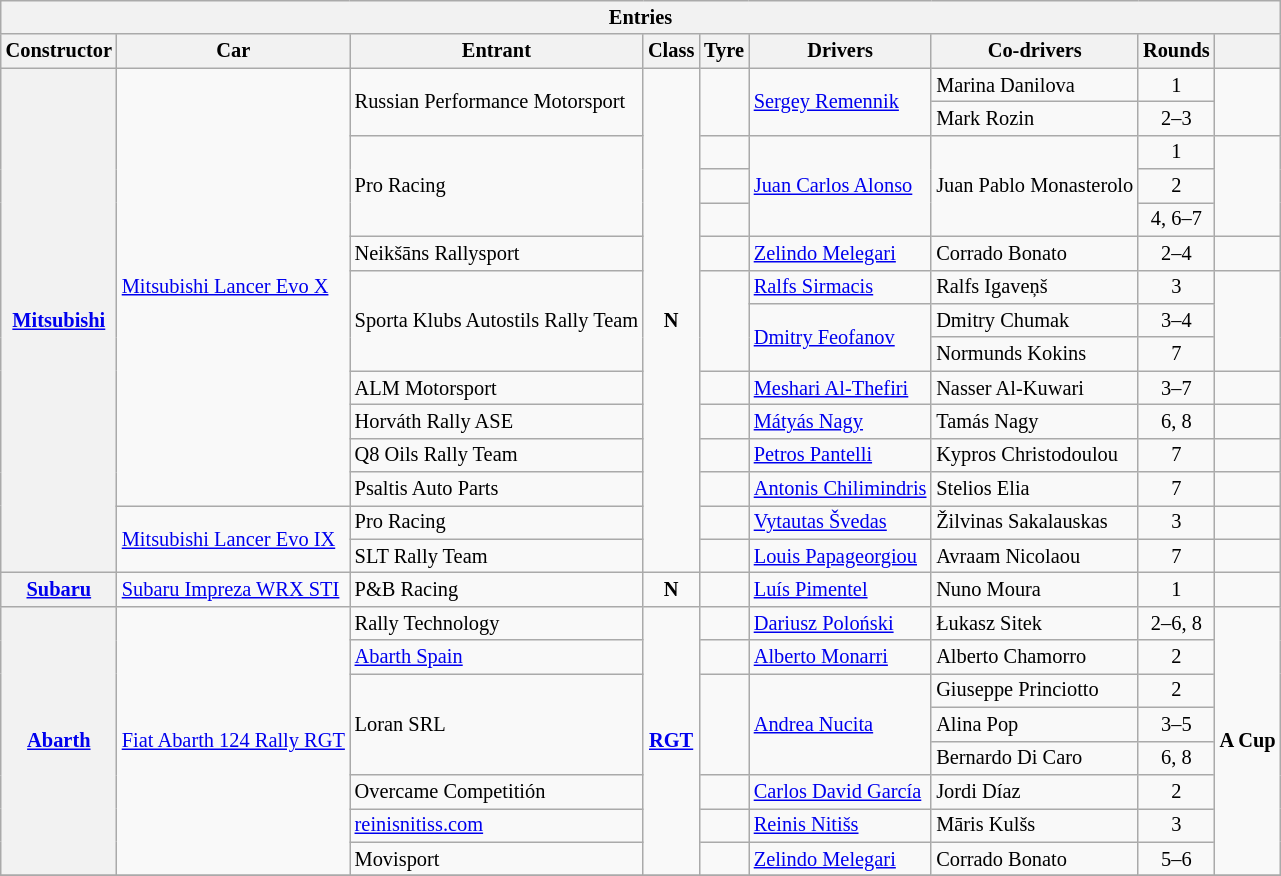<table class="wikitable" style="font-size: 85%">
<tr>
<th colspan="9">Entries</th>
</tr>
<tr>
<th>Constructor</th>
<th>Car</th>
<th>Entrant</th>
<th>Class</th>
<th>Tyre</th>
<th>Drivers</th>
<th>Co-drivers</th>
<th>Rounds</th>
<th></th>
</tr>
<tr>
<th rowspan="15"><a href='#'>Mitsubishi</a></th>
<td rowspan="13"><a href='#'>Mitsubishi Lancer Evo X</a></td>
<td rowspan="2"> Russian Performance Motorsport</td>
<td rowspan="15" align="center"><strong><span>N</span></strong></td>
<td rowspan="2" align="center"></td>
<td rowspan="2"> <a href='#'>Sergey Remennik</a></td>
<td> Marina Danilova</td>
<td align="center">1</td>
<td rowspan="2"></td>
</tr>
<tr>
<td> Mark Rozin</td>
<td align="center">2–3</td>
</tr>
<tr>
<td rowspan="3"> Pro Racing</td>
<td align="center"></td>
<td rowspan="3"> <a href='#'>Juan Carlos Alonso</a></td>
<td rowspan="3"> Juan Pablo Monasterolo</td>
<td align="center">1</td>
<td rowspan="3"></td>
</tr>
<tr>
<td align="center"></td>
<td align="center">2</td>
</tr>
<tr>
<td align="center"></td>
<td align="center">4, 6–7</td>
</tr>
<tr>
<td> Neikšāns Rallysport</td>
<td align="center"></td>
<td> <a href='#'>Zelindo Melegari</a></td>
<td> Corrado Bonato</td>
<td align="center">2–4</td>
<td></td>
</tr>
<tr>
<td rowspan="3"> Sporta Klubs Autostils Rally Team</td>
<td rowspan="3" align="center"></td>
<td> <a href='#'>Ralfs Sirmacis</a></td>
<td> Ralfs Igaveņš</td>
<td align="center">3</td>
<td rowspan="3"></td>
</tr>
<tr>
<td rowspan="2"> <a href='#'>Dmitry Feofanov</a></td>
<td> Dmitry Chumak</td>
<td align="center">3–4</td>
</tr>
<tr>
<td> Normunds Kokins</td>
<td align="center">7</td>
</tr>
<tr>
<td> ALM Motorsport</td>
<td align="center"></td>
<td> <a href='#'>Meshari Al-Thefiri</a></td>
<td> Nasser Al-Kuwari</td>
<td align="center">3–7</td>
<td></td>
</tr>
<tr>
<td> Horváth Rally ASE</td>
<td align="center"></td>
<td> <a href='#'>Mátyás Nagy</a></td>
<td> Tamás Nagy</td>
<td align="center">6, 8</td>
<td></td>
</tr>
<tr>
<td> Q8 Oils Rally Team</td>
<td align="center"></td>
<td> <a href='#'>Petros Pantelli</a></td>
<td> Kypros Christodoulou</td>
<td align="center">7</td>
<td></td>
</tr>
<tr>
<td> Psaltis Auto Parts</td>
<td align="center"></td>
<td> <a href='#'>Antonis Chilimindris</a></td>
<td> Stelios Elia</td>
<td align="center">7</td>
<td></td>
</tr>
<tr>
<td rowspan="2"><a href='#'>Mitsubishi Lancer Evo IX</a></td>
<td> Pro Racing</td>
<td align="center"></td>
<td> <a href='#'>Vytautas Švedas</a></td>
<td> Žilvinas Sakalauskas</td>
<td align="center">3</td>
<td></td>
</tr>
<tr>
<td> SLT Rally Team</td>
<td align="center"></td>
<td> <a href='#'>Louis Papageorgiou</a></td>
<td> Avraam Nicolaou</td>
<td align="center">7</td>
<td></td>
</tr>
<tr>
<th><a href='#'>Subaru</a></th>
<td><a href='#'>Subaru Impreza WRX STI</a></td>
<td> P&B Racing</td>
<td align="center"><strong><span>N</span></strong></td>
<td align="center"></td>
<td> <a href='#'>Luís Pimentel</a></td>
<td> Nuno Moura</td>
<td align="center">1</td>
<td></td>
</tr>
<tr>
<th rowspan="8"><a href='#'>Abarth</a></th>
<td rowspan="8"><a href='#'>Fiat Abarth 124 Rally RGT</a></td>
<td> Rally Technology</td>
<td rowspan="8" align="center"><strong><a href='#'>RGT</a></strong></td>
<td align="center"></td>
<td> <a href='#'>Dariusz Poloński</a></td>
<td> Łukasz Sitek</td>
<td align="center">2–6, 8</td>
<td rowspan="8"><strong><span>A Cup</span></strong></td>
</tr>
<tr>
<td> <a href='#'>Abarth Spain</a></td>
<td align="center"></td>
<td> <a href='#'>Alberto Monarri</a></td>
<td> Alberto Chamorro</td>
<td align="center">2</td>
</tr>
<tr>
<td rowspan="3"> Loran SRL</td>
<td rowspan="3" align="center"></td>
<td rowspan="3"> <a href='#'>Andrea Nucita</a></td>
<td> Giuseppe Princiotto</td>
<td align="center">2</td>
</tr>
<tr>
<td> Alina Pop</td>
<td align="center">3–5</td>
</tr>
<tr>
<td> Bernardo Di Caro</td>
<td align="center">6, 8</td>
</tr>
<tr>
<td> Overcame Competitión</td>
<td align="center"></td>
<td> <a href='#'>Carlos David García</a></td>
<td> Jordi Díaz</td>
<td align="center">2</td>
</tr>
<tr>
<td> <a href='#'>reinisnitiss.com</a></td>
<td align="center"></td>
<td> <a href='#'>Reinis Nitišs</a></td>
<td> Māris Kulšs</td>
<td align="center">3</td>
</tr>
<tr>
<td> Movisport</td>
<td align="center"></td>
<td> <a href='#'>Zelindo Melegari</a></td>
<td> Corrado Bonato</td>
<td align="center">5–6</td>
</tr>
<tr>
</tr>
</table>
